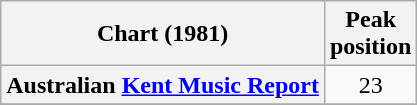<table class="wikitable sortable plainrowheaders">
<tr>
<th>Chart (1981)</th>
<th>Peak<br>position</th>
</tr>
<tr>
<th scope="row">Australian <a href='#'>Kent Music Report</a></th>
<td style="text-align:center;">23</td>
</tr>
<tr>
</tr>
</table>
